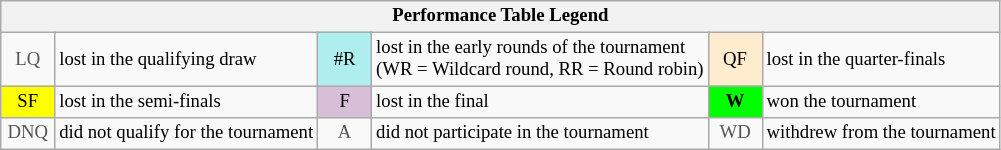<table class="wikitable" style="font-size:78%;">
<tr bgcolor="#efefef">
<th colspan="6">Performance Table Legend</th>
</tr>
<tr>
<td align="center" style="color:#555555;" width="30">LQ</td>
<td>lost in the qualifying draw</td>
<td align="center" style="background:#afeeee;">#R</td>
<td>lost in the early rounds of the tournament<br>(WR = Wildcard round, RR = Round robin)</td>
<td align="center" style="background:#ffebcd;">QF</td>
<td>lost in the quarter-finals</td>
</tr>
<tr>
<td align="center" style="background:yellow;">SF</td>
<td>lost in the semi-finals</td>
<td align="center" style="background:#D8BFD8;">F</td>
<td>lost in the final</td>
<td align="center" style="background:#00ff00;"><strong>W</strong></td>
<td>won the tournament</td>
</tr>
<tr>
<td align="center" style="color:#555555;" width="30">DNQ</td>
<td>did not qualify for the tournament</td>
<td align="center" style="color:#555555;" width="30">A</td>
<td>did not participate in the tournament</td>
<td align="center" style="color:#555555;" width="30">WD</td>
<td>withdrew from the tournament</td>
</tr>
</table>
